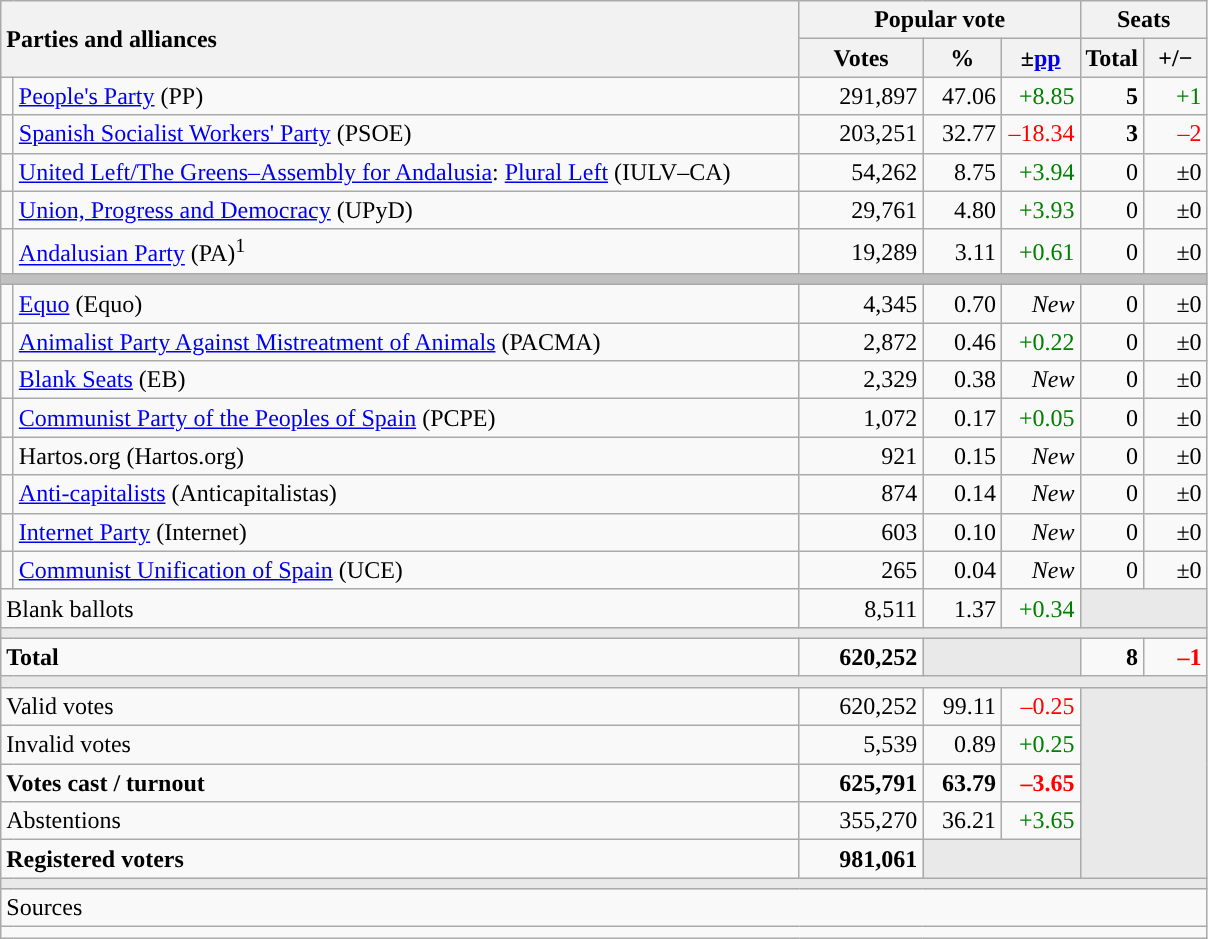<table class="wikitable" style="text-align:right;">
<tr>
<th style="text-align:left;" rowspan="2" colspan="2" width="525">Parties and alliances</th>
<th colspan="3">Popular vote</th>
<th colspan="2">Seats</th>
</tr>
<tr>
<th width="75">Votes</th>
<th width="45">%</th>
<th width="45">±<a href='#'>pp</a></th>
<th width="35">Total</th>
<th width="35">+/−</th>
</tr>
<tr>
<td width="1" style="color:inherit;background:"></td>
<td align="left"><a href='#'>People's Party</a> (PP)</td>
<td>291,897</td>
<td>47.06</td>
<td style="color:green;">+8.85</td>
<td><strong>5</strong></td>
<td style="color:green;">+1</td>
</tr>
<tr>
<td style="color:inherit;background:"></td>
<td align="left"><a href='#'>Spanish Socialist Workers' Party</a> (PSOE)</td>
<td>203,251</td>
<td>32.77</td>
<td style="color:red;">–18.34</td>
<td><strong>3</strong></td>
<td style="color:red;">–2</td>
</tr>
<tr>
<td style="color:inherit;background:"></td>
<td align="left"><a href='#'>United Left/The Greens–Assembly for Andalusia</a>: <a href='#'>Plural Left</a> (IULV–CA)</td>
<td>54,262</td>
<td>8.75</td>
<td style="color:green;">+3.94</td>
<td>0</td>
<td>±0</td>
</tr>
<tr>
<td style="color:inherit;background:"></td>
<td align="left"><a href='#'>Union, Progress and Democracy</a> (UPyD)</td>
<td>29,761</td>
<td>4.80</td>
<td style="color:green;">+3.93</td>
<td>0</td>
<td>±0</td>
</tr>
<tr>
<td style="color:inherit;background:"></td>
<td align="left"><a href='#'>Andalusian Party</a> (PA)<sup>1</sup></td>
<td>19,289</td>
<td>3.11</td>
<td style="color:green;">+0.61</td>
<td>0</td>
<td>±0</td>
</tr>
<tr>
<td colspan="7" bgcolor="#C0C0C0"></td>
</tr>
<tr>
<td style="color:inherit;background:"></td>
<td align="left"><a href='#'>Equo</a> (Equo)</td>
<td>4,345</td>
<td>0.70</td>
<td><em>New</em></td>
<td>0</td>
<td>±0</td>
</tr>
<tr>
<td style="color:inherit;background:"></td>
<td align="left"><a href='#'>Animalist Party Against Mistreatment of Animals</a> (PACMA)</td>
<td>2,872</td>
<td>0.46</td>
<td style="color:green;">+0.22</td>
<td>0</td>
<td>±0</td>
</tr>
<tr>
<td style="color:inherit;background:"></td>
<td align="left"><a href='#'>Blank Seats</a> (EB)</td>
<td>2,329</td>
<td>0.38</td>
<td><em>New</em></td>
<td>0</td>
<td>±0</td>
</tr>
<tr>
<td style="color:inherit;background:"></td>
<td align="left"><a href='#'>Communist Party of the Peoples of Spain</a> (PCPE)</td>
<td>1,072</td>
<td>0.17</td>
<td style="color:green;">+0.05</td>
<td>0</td>
<td>±0</td>
</tr>
<tr>
<td style="color:inherit;background:"></td>
<td align="left">Hartos.org (Hartos.org)</td>
<td>921</td>
<td>0.15</td>
<td><em>New</em></td>
<td>0</td>
<td>±0</td>
</tr>
<tr>
<td style="color:inherit;background:"></td>
<td align="left"><a href='#'>Anti-capitalists</a> (Anticapitalistas)</td>
<td>874</td>
<td>0.14</td>
<td><em>New</em></td>
<td>0</td>
<td>±0</td>
</tr>
<tr>
<td style="color:inherit;background:"></td>
<td align="left"><a href='#'>Internet Party</a> (Internet)</td>
<td>603</td>
<td>0.10</td>
<td><em>New</em></td>
<td>0</td>
<td>±0</td>
</tr>
<tr>
<td style="color:inherit;background:"></td>
<td align="left"><a href='#'>Communist Unification of Spain</a> (UCE)</td>
<td>265</td>
<td>0.04</td>
<td><em>New</em></td>
<td>0</td>
<td>±0</td>
</tr>
<tr>
<td align="left" colspan="2">Blank ballots</td>
<td>8,511</td>
<td>1.37</td>
<td style="color:green;">+0.34</td>
<td bgcolor="#E9E9E9" colspan="2"></td>
</tr>
<tr>
<td colspan="7" bgcolor="#E9E9E9"></td>
</tr>
<tr style="font-weight:bold;">
<td align="left" colspan="2">Total</td>
<td>620,252</td>
<td bgcolor="#E9E9E9" colspan="2"></td>
<td>8</td>
<td style="color:red;">–1</td>
</tr>
<tr>
<td colspan="7" bgcolor="#E9E9E9"></td>
</tr>
<tr>
<td align="left" colspan="2">Valid votes</td>
<td>620,252</td>
<td>99.11</td>
<td style="color:red;">–0.25</td>
<td bgcolor="#E9E9E9" colspan="2" rowspan="5"></td>
</tr>
<tr>
<td align="left" colspan="2">Invalid votes</td>
<td>5,539</td>
<td>0.89</td>
<td style="color:green;">+0.25</td>
</tr>
<tr style="font-weight:bold;">
<td align="left" colspan="2">Votes cast / turnout</td>
<td>625,791</td>
<td>63.79</td>
<td style="color:red;">–3.65</td>
</tr>
<tr>
<td align="left" colspan="2">Abstentions</td>
<td>355,270</td>
<td>36.21</td>
<td style="color:green;">+3.65</td>
</tr>
<tr style="font-weight:bold;">
<td align="left" colspan="2">Registered voters</td>
<td>981,061</td>
<td bgcolor="#E9E9E9" colspan="2"></td>
</tr>
<tr>
<td colspan="7" bgcolor="#E9E9E9"></td>
</tr>
<tr>
<td align="left" colspan="7">Sources</td>
</tr>
<tr>
<td colspan="7" style="text-align:left; max-width:790px;"></td>
</tr>
</table>
